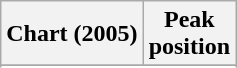<table class="wikitable sortable plainrowheaders" style="text-align:center">
<tr>
<th scope="col">Chart (2005)</th>
<th scope="col">Peak<br>position</th>
</tr>
<tr>
</tr>
<tr>
</tr>
<tr>
</tr>
<tr>
</tr>
<tr>
</tr>
<tr>
</tr>
<tr>
</tr>
<tr>
</tr>
<tr>
</tr>
</table>
